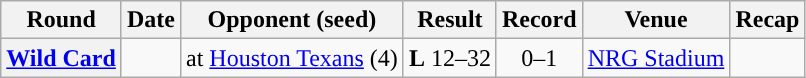<table class="wikitable" style="text-align:center">
<tr>
<th>Round</th>
<th>Date</th>
<th>Opponent (seed)</th>
<th>Result</th>
<th>Record</th>
<th>Venue</th>
<th>Recap</th>
</tr>
<tr>
<th><a href='#'>Wild Card</a></th>
<td></td>
<td>at <a href='#'>Houston Texans</a> (4)</td>
<td><strong>L</strong> 12–32</td>
<td>0–1</td>
<td><a href='#'>NRG Stadium</a></td>
<td></td>
</tr>
</table>
